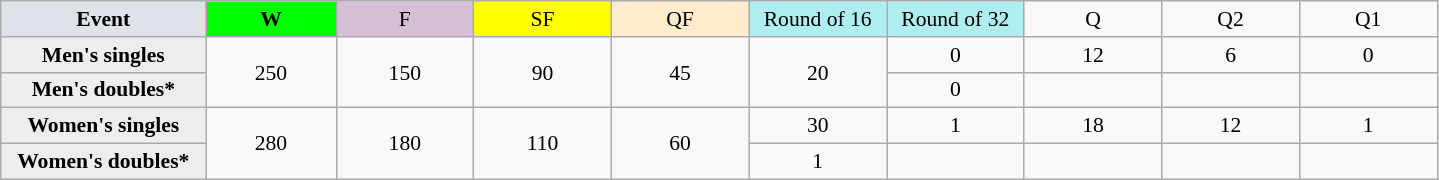<table class=wikitable style=font-size:90%;text-align:center>
<tr>
<td style="width:130px; background:#dfe2e9;"><strong>Event</strong></td>
<td style="width:80px; background:lime;"><strong>W</strong></td>
<td style="width:85px; background:thistle;">F</td>
<td style="width:85px; background:#ff0;">SF</td>
<td style="width:85px; background:#ffebcd;">QF</td>
<td style="width:85px; background:#afeeee;">Round of 16</td>
<td style="width:85px; background:#afeeee;">Round of 32</td>
<td width=85>Q</td>
<td width=85>Q2</td>
<td width=85>Q1</td>
</tr>
<tr>
<th style="background:#ededed;">Men's singles</th>
<td rowspan=2>250</td>
<td rowspan=2>150</td>
<td rowspan=2>90</td>
<td rowspan=2>45</td>
<td rowspan=2>20</td>
<td>0</td>
<td>12</td>
<td>6</td>
<td>0</td>
</tr>
<tr>
<th style="background:#ededed;">Men's doubles*</th>
<td>0</td>
<td></td>
<td></td>
<td></td>
</tr>
<tr>
<th style="background:#ededed;">Women's singles</th>
<td rowspan=2>280</td>
<td rowspan=2>180</td>
<td rowspan=2>110</td>
<td rowspan=2>60</td>
<td>30</td>
<td>1</td>
<td>18</td>
<td>12</td>
<td>1</td>
</tr>
<tr>
<th style="background:#ededed;">Women's doubles*</th>
<td>1</td>
<td></td>
<td></td>
<td></td>
<td></td>
</tr>
</table>
